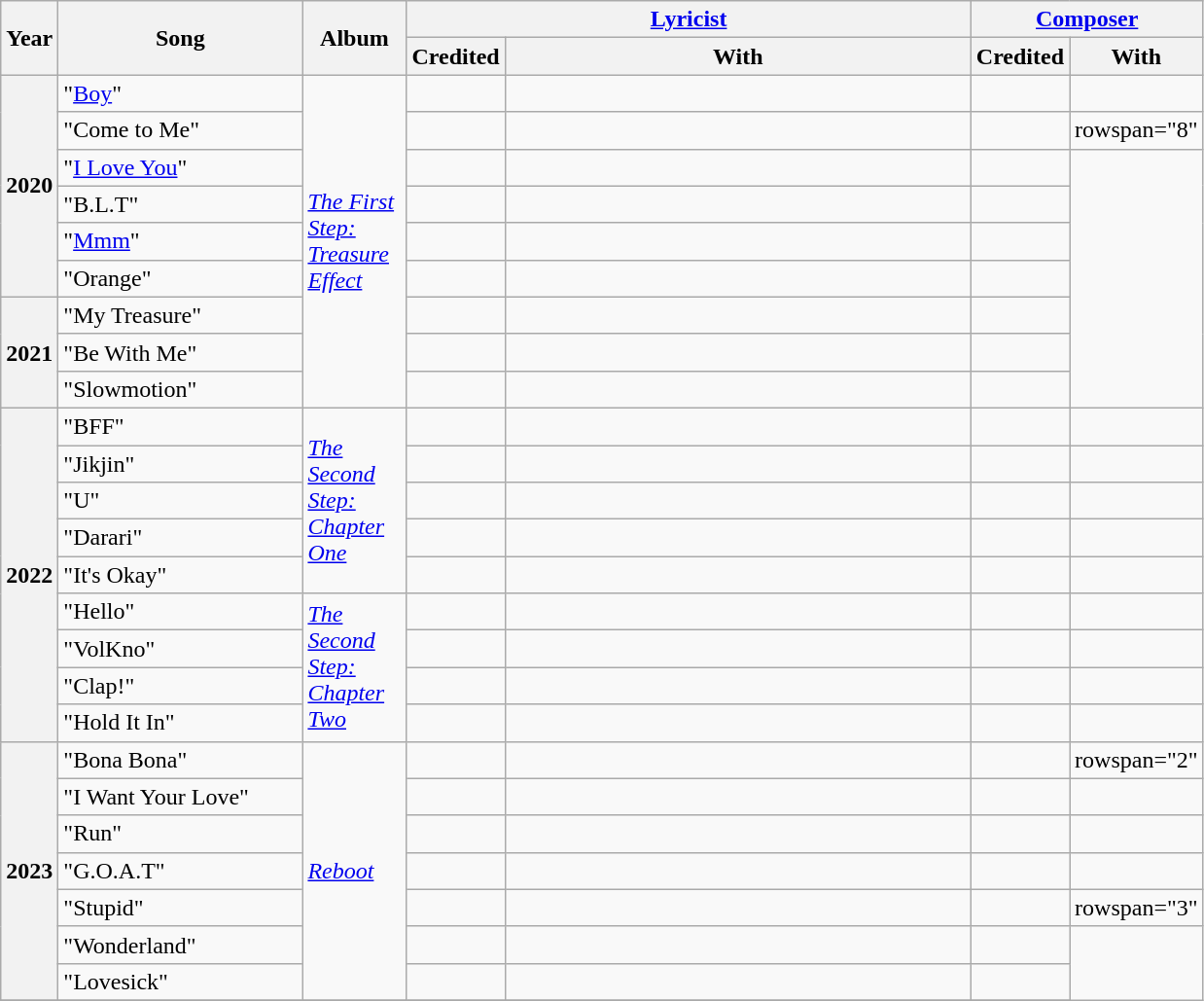<table class="wikitable sortable plainrowheaders">
<tr>
<th rowspan="2">Year</th>
<th rowspan="2" style="width:10em;">Song</th>
<th rowspan="2" style="width:4em;">Album</th>
<th colspan="2"><a href='#'>Lyricist</a></th>
<th colspan="2"><a href='#'>Composer</a></th>
</tr>
<tr>
<th>Credited</th>
<th style="width:19.5em;">With</th>
<th>Credited</th>
<th>With</th>
</tr>
<tr>
<th scope="row" rowspan="6">2020</th>
<td>"<a href='#'>Boy</a>"</td>
<td rowspan="9"><em><a href='#'>The First Step: Treasure Effect</a></em></td>
<td></td>
<td style="text-align:center"></td>
<td></td>
<td style="text-align:center"></td>
</tr>
<tr>
<td>"Come to Me" </td>
<td></td>
<td style="text-align:center"></td>
<td></td>
<td>rowspan="8" </td>
</tr>
<tr>
<td>"<a href='#'>I Love You</a>" </td>
<td></td>
<td style="text-align:center"></td>
<td></td>
</tr>
<tr>
<td>"B.L.T" </td>
<td></td>
<td style="text-align:center"></td>
<td></td>
</tr>
<tr>
<td>"<a href='#'>Mmm</a>" </td>
<td></td>
<td style="text-align:center"></td>
<td></td>
</tr>
<tr>
<td>"Orange" </td>
<td></td>
<td style="text-align:center"></td>
<td></td>
</tr>
<tr>
<th scope="row" rowspan="3">2021</th>
<td>"My Treasure"</td>
<td></td>
<td style="text-align:center"></td>
<td></td>
</tr>
<tr>
<td>"Be With Me" </td>
<td></td>
<td style="text-align:center"></td>
<td></td>
</tr>
<tr>
<td>"Slowmotion"</td>
<td></td>
<td style="text-align:center"></td>
<td></td>
</tr>
<tr>
<th rowspan="9" scope="row">2022</th>
<td>"BFF"</td>
<td rowspan="5"><em><a href='#'>The Second Step: Chapter One</a></em></td>
<td></td>
<td style="text-align:center"></td>
<td></td>
<td style="text-align:center"></td>
</tr>
<tr>
<td>"Jikjin" </td>
<td></td>
<td style="text-align:center"></td>
<td></td>
<td style="text-align:center"></td>
</tr>
<tr>
<td>"U"</td>
<td></td>
<td style="text-align:center"></td>
<td></td>
<td style="text-align:center"></td>
</tr>
<tr>
<td>"Darari" </td>
<td></td>
<td style="text-align:center"></td>
<td></td>
<td style="text-align:center"></td>
</tr>
<tr>
<td>"It's Okay" </td>
<td></td>
<td style="text-align:center"></td>
<td></td>
<td></td>
</tr>
<tr>
<td>"Hello"</td>
<td rowspan="4"><em><a href='#'>The Second Step: Chapter Two</a></em></td>
<td></td>
<td style="text-align:center"></td>
<td></td>
<td style="text-align:center"></td>
</tr>
<tr>
<td>"VolKno"</td>
<td></td>
<td style="text-align:center"></td>
<td></td>
<td style="text-align:center"></td>
</tr>
<tr>
<td>"Clap!"</td>
<td></td>
<td style="text-align:center"></td>
<td></td>
<td></td>
</tr>
<tr>
<td>"Hold It In"</td>
<td></td>
<td></td>
<td></td>
<td style="text-align:center"></td>
</tr>
<tr>
<th rowspan="7" scope="row">2023</th>
<td>"Bona Bona"</td>
<td rowspan="7"><em><a href='#'>Reboot</a></em></td>
<td></td>
<td style="text-align:center"></td>
<td></td>
<td>rowspan="2" </td>
</tr>
<tr>
<td>"I Want Your Love"</td>
<td></td>
<td style="text-align:center"></td>
<td></td>
</tr>
<tr>
<td>"Run"</td>
<td></td>
<td style="text-align:center"></td>
<td></td>
<td style="text-align:center"></td>
</tr>
<tr>
<td>"G.O.A.T"</td>
<td></td>
<td style="text-align:center"></td>
<td></td>
<td style="text-align:center"></td>
</tr>
<tr>
<td>"Stupid" </td>
<td></td>
<td style="text-align:center"></td>
<td></td>
<td>rowspan="3" </td>
</tr>
<tr>
<td>"Wonderland"</td>
<td></td>
<td style="text-align:center"></td>
<td></td>
</tr>
<tr>
<td>"Lovesick" </td>
<td></td>
<td style="text-align:center"></td>
<td></td>
</tr>
<tr>
</tr>
</table>
